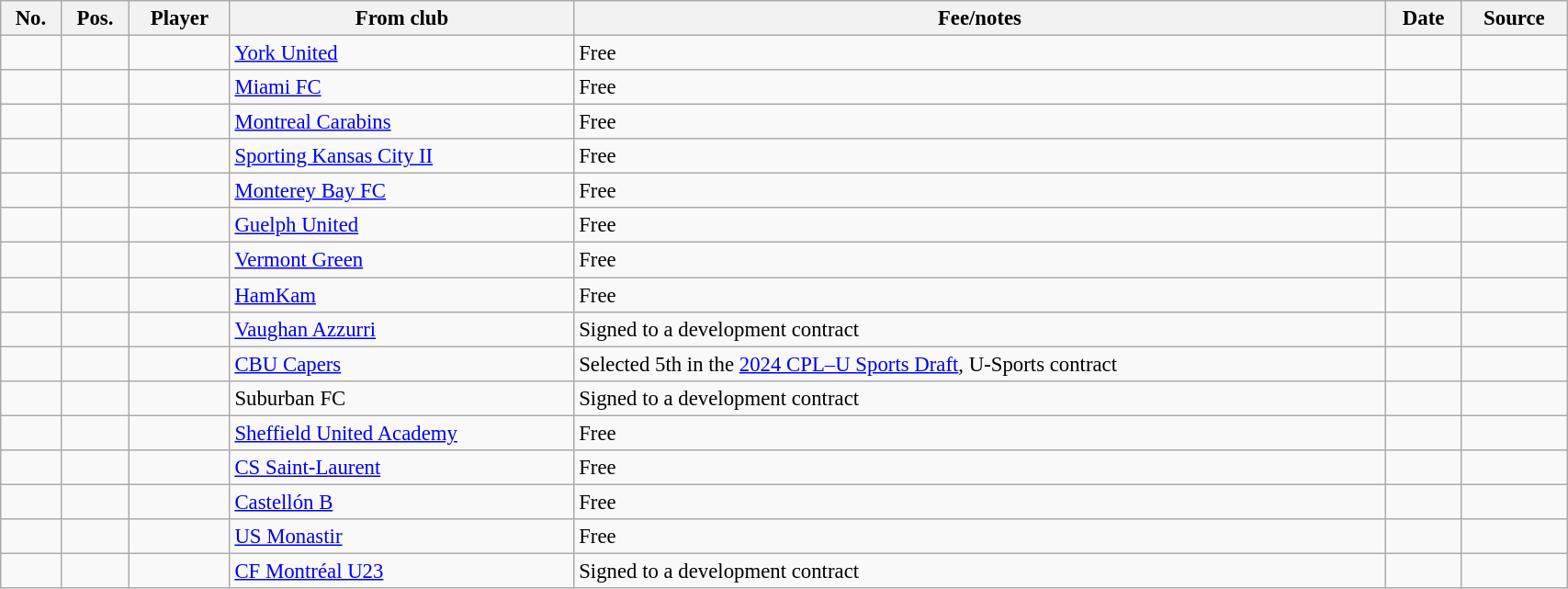<table class="wikitable sortable" style="width:90%; font-size:95%;">
<tr>
<th>No.</th>
<th>Pos.</th>
<th>Player</th>
<th>From club</th>
<th>Fee/notes</th>
<th>Date</th>
<th>Source</th>
</tr>
<tr>
<td style="text-align:center"></td>
<td style="text-align:center"></td>
<td></td>
<td> <a href='#'>York United</a></td>
<td>Free</td>
<td></td>
<td></td>
</tr>
<tr>
<td style="text-align:center"></td>
<td style="text-align:center"></td>
<td></td>
<td> <a href='#'>Miami FC</a></td>
<td>Free</td>
<td></td>
<td></td>
</tr>
<tr>
<td style="text-align:center"></td>
<td style="text-align:center"></td>
<td></td>
<td> <a href='#'>Montreal Carabins</a></td>
<td>Free</td>
<td></td>
<td></td>
</tr>
<tr>
<td style="text-align:center"></td>
<td style="text-align:center"></td>
<td></td>
<td> <a href='#'>Sporting Kansas City II</a></td>
<td>Free</td>
<td></td>
<td></td>
</tr>
<tr>
<td style="text-align:center"></td>
<td style="text-align:center"></td>
<td></td>
<td> <a href='#'>Monterey Bay FC</a></td>
<td>Free</td>
<td></td>
<td></td>
</tr>
<tr>
<td style="text-align:center"></td>
<td style="text-align:center"></td>
<td></td>
<td> <a href='#'>Guelph United</a></td>
<td>Free</td>
<td></td>
<td></td>
</tr>
<tr>
<td style="text-align:center"></td>
<td style="text-align:center"></td>
<td></td>
<td> <a href='#'>Vermont Green</a></td>
<td>Free</td>
<td></td>
<td></td>
</tr>
<tr>
<td style="text-align:center"></td>
<td style="text-align:center"></td>
<td></td>
<td> <a href='#'>HamKam</a></td>
<td>Free</td>
<td></td>
<td></td>
</tr>
<tr>
<td style="text-align:center"></td>
<td style="text-align:center"></td>
<td></td>
<td> <a href='#'>Vaughan Azzurri</a></td>
<td>Signed to a development contract</td>
<td></td>
<td></td>
</tr>
<tr>
<td align=center></td>
<td align=center></td>
<td></td>
<td> <a href='#'>CBU Capers</a></td>
<td>Selected 5th in the <a href='#'>2024 CPL–U Sports Draft</a>, U-Sports contract</td>
<td></td>
<td></td>
</tr>
<tr>
<td style="text-align:center"></td>
<td style="text-align:center"></td>
<td></td>
<td> Suburban FC</td>
<td>Signed to a development contract</td>
<td></td>
<td></td>
</tr>
<tr>
<td style="text-align:center"></td>
<td style="text-align:center"></td>
<td></td>
<td> <a href='#'>Sheffield United Academy</a></td>
<td>Free</td>
<td></td>
<td></td>
</tr>
<tr>
<td style="text-align:center"></td>
<td style="text-align:center"></td>
<td></td>
<td> <a href='#'>CS Saint-Laurent</a></td>
<td>Free</td>
<td></td>
<td></td>
</tr>
<tr>
<td style="text-align:center"></td>
<td style="text-align:center"></td>
<td></td>
<td> <a href='#'>Castellón B</a></td>
<td>Free</td>
<td></td>
<td></td>
</tr>
<tr>
<td style="text-align:center"></td>
<td style="text-align:center"></td>
<td></td>
<td> <a href='#'>US Monastir</a></td>
<td>Free</td>
<td></td>
<td></td>
</tr>
<tr>
<td style="text-align:center"></td>
<td style="text-align:center"></td>
<td></td>
<td> <a href='#'>CF Montréal U23</a></td>
<td>Signed to a development contract</td>
<td></td>
<td></td>
</tr>
</table>
